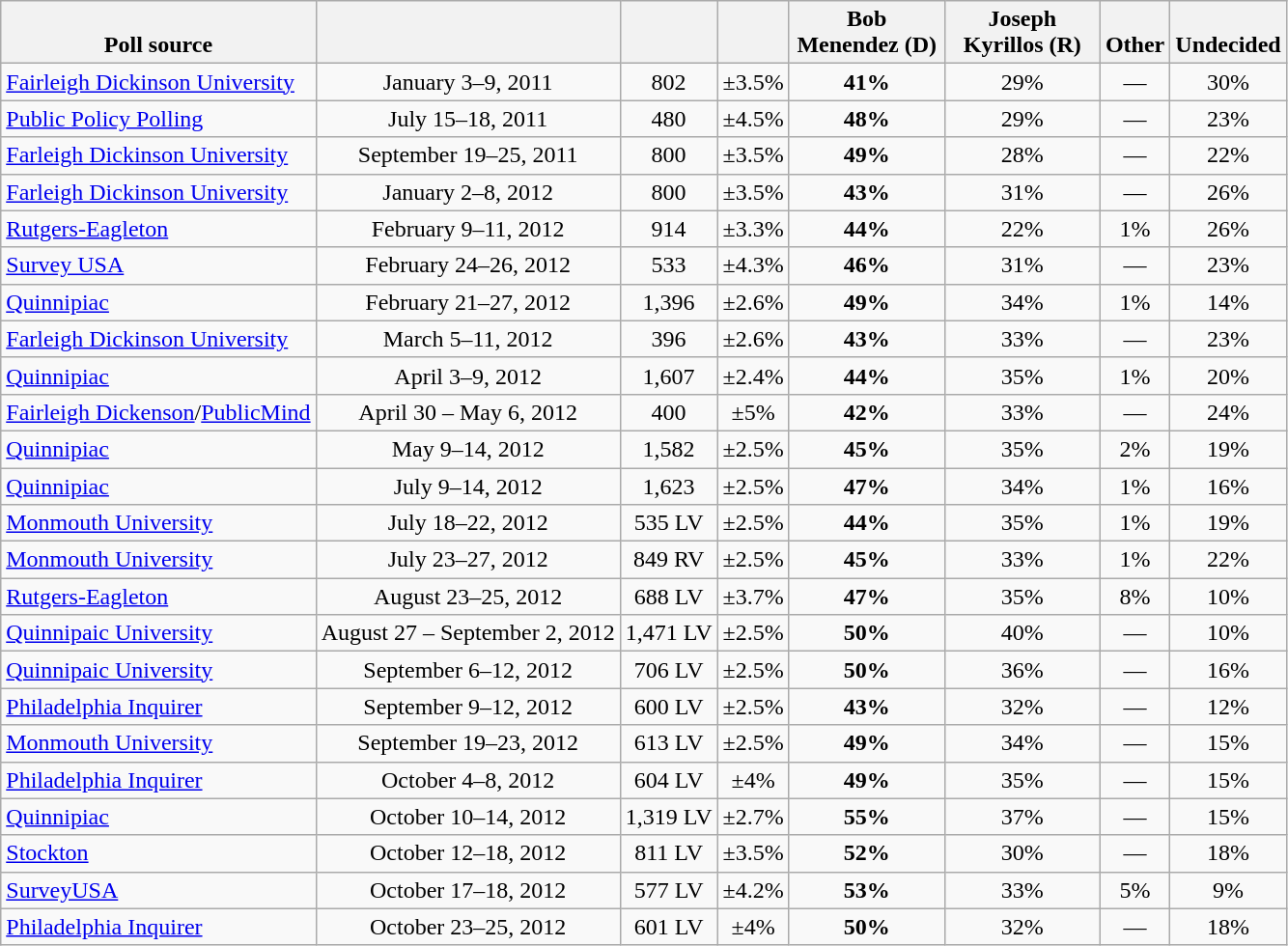<table class="wikitable" style="text-align:center">
<tr valign= bottom>
<th>Poll source</th>
<th></th>
<th></th>
<th></th>
<th style="width:100px;">Bob<br>Menendez (D)</th>
<th style="width:100px;">Joseph<br>Kyrillos (R)</th>
<th>Other</th>
<th>Undecided</th>
</tr>
<tr>
<td align=left><a href='#'>Fairleigh Dickinson University</a></td>
<td>January 3–9, 2011</td>
<td>802</td>
<td>±3.5%</td>
<td><strong>41%</strong></td>
<td>29%</td>
<td>—</td>
<td>30%</td>
</tr>
<tr>
<td align=left><a href='#'>Public Policy Polling</a></td>
<td>July 15–18, 2011</td>
<td>480</td>
<td>±4.5%</td>
<td><strong>48%</strong></td>
<td>29%</td>
<td>—</td>
<td>23%</td>
</tr>
<tr>
<td align=left><a href='#'>Farleigh Dickinson University</a></td>
<td>September 19–25, 2011</td>
<td>800</td>
<td>±3.5%</td>
<td><strong>49%</strong></td>
<td>28%</td>
<td>—</td>
<td>22%</td>
</tr>
<tr>
<td align=left><a href='#'>Farleigh Dickinson University</a></td>
<td>January 2–8, 2012</td>
<td>800</td>
<td>±3.5%</td>
<td><strong>43%</strong></td>
<td>31%</td>
<td>—</td>
<td>26%</td>
</tr>
<tr>
<td align=left><a href='#'>Rutgers-Eagleton</a></td>
<td>February 9–11, 2012</td>
<td>914</td>
<td>±3.3%</td>
<td><strong>44%</strong></td>
<td>22%</td>
<td>1%</td>
<td>26%</td>
</tr>
<tr>
<td align=left><a href='#'>Survey USA</a></td>
<td>February 24–26, 2012</td>
<td>533</td>
<td>±4.3%</td>
<td><strong>46%</strong></td>
<td>31%</td>
<td>—</td>
<td>23%</td>
</tr>
<tr>
<td align=left><a href='#'>Quinnipiac</a></td>
<td>February 21–27, 2012</td>
<td>1,396</td>
<td>±2.6%</td>
<td><strong>49%</strong></td>
<td>34%</td>
<td>1%</td>
<td>14%</td>
</tr>
<tr>
<td align=left><a href='#'>Farleigh Dickinson University</a></td>
<td>March 5–11, 2012</td>
<td>396</td>
<td>±2.6%</td>
<td><strong>43%</strong></td>
<td>33%</td>
<td>—</td>
<td>23%</td>
</tr>
<tr>
<td align=left><a href='#'>Quinnipiac</a></td>
<td>April 3–9, 2012</td>
<td>1,607</td>
<td>±2.4%</td>
<td><strong>44%</strong></td>
<td>35%</td>
<td>1%</td>
<td>20%</td>
</tr>
<tr>
<td align=left><a href='#'>Fairleigh Dickenson</a>/<a href='#'>PublicMind</a></td>
<td>April 30 – May 6, 2012</td>
<td>400</td>
<td>±5%</td>
<td><strong>42%</strong></td>
<td>33%</td>
<td>—</td>
<td>24%</td>
</tr>
<tr>
<td align=left><a href='#'>Quinnipiac</a></td>
<td>May 9–14, 2012</td>
<td>1,582</td>
<td>±2.5%</td>
<td><strong>45%</strong></td>
<td>35%</td>
<td>2%</td>
<td>19%</td>
</tr>
<tr>
<td align=left><a href='#'>Quinnipiac</a></td>
<td>July 9–14, 2012</td>
<td>1,623</td>
<td>±2.5%</td>
<td><strong>47%</strong></td>
<td>34%</td>
<td>1%</td>
<td>16%</td>
</tr>
<tr>
<td align=left><a href='#'>Monmouth University</a></td>
<td>July 18–22, 2012</td>
<td>535 LV</td>
<td>±2.5%</td>
<td><strong>44%</strong></td>
<td>35%</td>
<td>1%</td>
<td>19%</td>
</tr>
<tr>
<td align=left><a href='#'>Monmouth University</a></td>
<td>July 23–27, 2012</td>
<td>849 RV</td>
<td>±2.5%</td>
<td><strong>45%</strong></td>
<td>33%</td>
<td>1%</td>
<td>22%</td>
</tr>
<tr>
<td align=left><a href='#'>Rutgers-Eagleton</a></td>
<td>August 23–25, 2012</td>
<td>688 LV</td>
<td>±3.7%</td>
<td><strong>47%</strong></td>
<td>35%</td>
<td>8%</td>
<td>10%</td>
</tr>
<tr>
<td align=left><a href='#'>Quinnipaic University</a></td>
<td>August 27 – September 2, 2012</td>
<td>1,471 LV</td>
<td>±2.5%</td>
<td><strong>50%</strong></td>
<td>40%</td>
<td>—</td>
<td>10%</td>
</tr>
<tr>
<td align=left><a href='#'>Quinnipaic University</a></td>
<td>September 6–12, 2012</td>
<td>706 LV</td>
<td>±2.5%</td>
<td><strong>50%</strong></td>
<td>36%</td>
<td>—</td>
<td>16%</td>
</tr>
<tr>
<td align=left><a href='#'>Philadelphia Inquirer</a></td>
<td>September 9–12, 2012</td>
<td>600 LV</td>
<td>±2.5%</td>
<td><strong>43%</strong></td>
<td>32%</td>
<td>—</td>
<td>12%</td>
</tr>
<tr>
<td align=left><a href='#'>Monmouth University</a></td>
<td>September 19–23, 2012</td>
<td>613 LV</td>
<td>±2.5%</td>
<td><strong>49%</strong></td>
<td>34%</td>
<td>—</td>
<td>15%</td>
</tr>
<tr>
<td align=left><a href='#'>Philadelphia Inquirer</a></td>
<td>October 4–8, 2012</td>
<td>604 LV</td>
<td>±4%</td>
<td><strong>49%</strong></td>
<td>35%</td>
<td>—</td>
<td>15%</td>
</tr>
<tr>
<td align=left><a href='#'>Quinnipiac</a></td>
<td>October 10–14, 2012</td>
<td>1,319 LV</td>
<td>±2.7%</td>
<td><strong>55%</strong></td>
<td>37%</td>
<td>—</td>
<td>15%</td>
</tr>
<tr>
<td align=left><a href='#'>Stockton</a></td>
<td>October 12–18, 2012</td>
<td>811 LV</td>
<td>±3.5%</td>
<td><strong>52%</strong></td>
<td>30%</td>
<td>—</td>
<td>18%</td>
</tr>
<tr>
<td align=left><a href='#'>SurveyUSA</a></td>
<td>October 17–18, 2012</td>
<td>577 LV</td>
<td>±4.2%</td>
<td><strong>53%</strong></td>
<td>33%</td>
<td>5%</td>
<td>9%</td>
</tr>
<tr>
<td align=left><a href='#'>Philadelphia Inquirer</a></td>
<td>October 23–25, 2012</td>
<td>601 LV</td>
<td>±4%</td>
<td><strong>50%</strong></td>
<td>32%</td>
<td>—</td>
<td>18%</td>
</tr>
</table>
